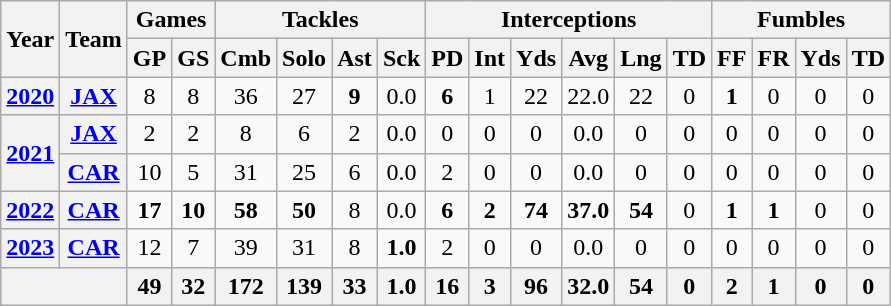<table class="wikitable" style="text-align: center;">
<tr>
<th rowspan="2">Year</th>
<th rowspan="2">Team</th>
<th colspan="2">Games</th>
<th colspan="4">Tackles</th>
<th colspan="6">Interceptions</th>
<th colspan="4">Fumbles</th>
</tr>
<tr>
<th>GP</th>
<th>GS</th>
<th>Cmb</th>
<th>Solo</th>
<th>Ast</th>
<th>Sck</th>
<th>PD</th>
<th>Int</th>
<th>Yds</th>
<th>Avg</th>
<th>Lng</th>
<th>TD</th>
<th>FF</th>
<th>FR</th>
<th>Yds</th>
<th>TD</th>
</tr>
<tr>
<th><a href='#'>2020</a></th>
<th><a href='#'>JAX</a></th>
<td>8</td>
<td>8</td>
<td>36</td>
<td>27</td>
<td><strong>9</strong></td>
<td>0.0</td>
<td><strong>6</strong></td>
<td>1</td>
<td>22</td>
<td>22.0</td>
<td>22</td>
<td>0</td>
<td><strong>1</strong></td>
<td>0</td>
<td>0</td>
<td>0</td>
</tr>
<tr>
<th rowspan="2"><a href='#'>2021</a></th>
<th><a href='#'>JAX</a></th>
<td>2</td>
<td>2</td>
<td>8</td>
<td>6</td>
<td>2</td>
<td>0.0</td>
<td>0</td>
<td>0</td>
<td>0</td>
<td>0.0</td>
<td>0</td>
<td>0</td>
<td>0</td>
<td>0</td>
<td>0</td>
<td>0</td>
</tr>
<tr>
<th><a href='#'>CAR</a></th>
<td>10</td>
<td>5</td>
<td>31</td>
<td>25</td>
<td>6</td>
<td>0.0</td>
<td>2</td>
<td>0</td>
<td>0</td>
<td>0.0</td>
<td>0</td>
<td>0</td>
<td>0</td>
<td>0</td>
<td>0</td>
<td>0</td>
</tr>
<tr>
<th><a href='#'>2022</a></th>
<th><a href='#'>CAR</a></th>
<td><strong>17</strong></td>
<td><strong>10</strong></td>
<td><strong>58</strong></td>
<td><strong>50</strong></td>
<td>8</td>
<td>0.0</td>
<td><strong>6</strong></td>
<td><strong>2</strong></td>
<td><strong>74</strong></td>
<td><strong>37.0</strong></td>
<td><strong>54</strong></td>
<td>0</td>
<td><strong>1</strong></td>
<td><strong>1</strong></td>
<td>0</td>
<td>0</td>
</tr>
<tr>
<th><a href='#'>2023</a></th>
<th><a href='#'>CAR</a></th>
<td>12</td>
<td>7</td>
<td>39</td>
<td>31</td>
<td>8</td>
<td><strong>1.0</strong></td>
<td>2</td>
<td>0</td>
<td>0</td>
<td>0.0</td>
<td>0</td>
<td>0</td>
<td>0</td>
<td>0</td>
<td>0</td>
<td>0</td>
</tr>
<tr>
<th colspan="2"></th>
<th>49</th>
<th>32</th>
<th>172</th>
<th>139</th>
<th>33</th>
<th>1.0</th>
<th>16</th>
<th>3</th>
<th>96</th>
<th>32.0</th>
<th>54</th>
<th>0</th>
<th>2</th>
<th>1</th>
<th>0</th>
<th>0</th>
</tr>
</table>
